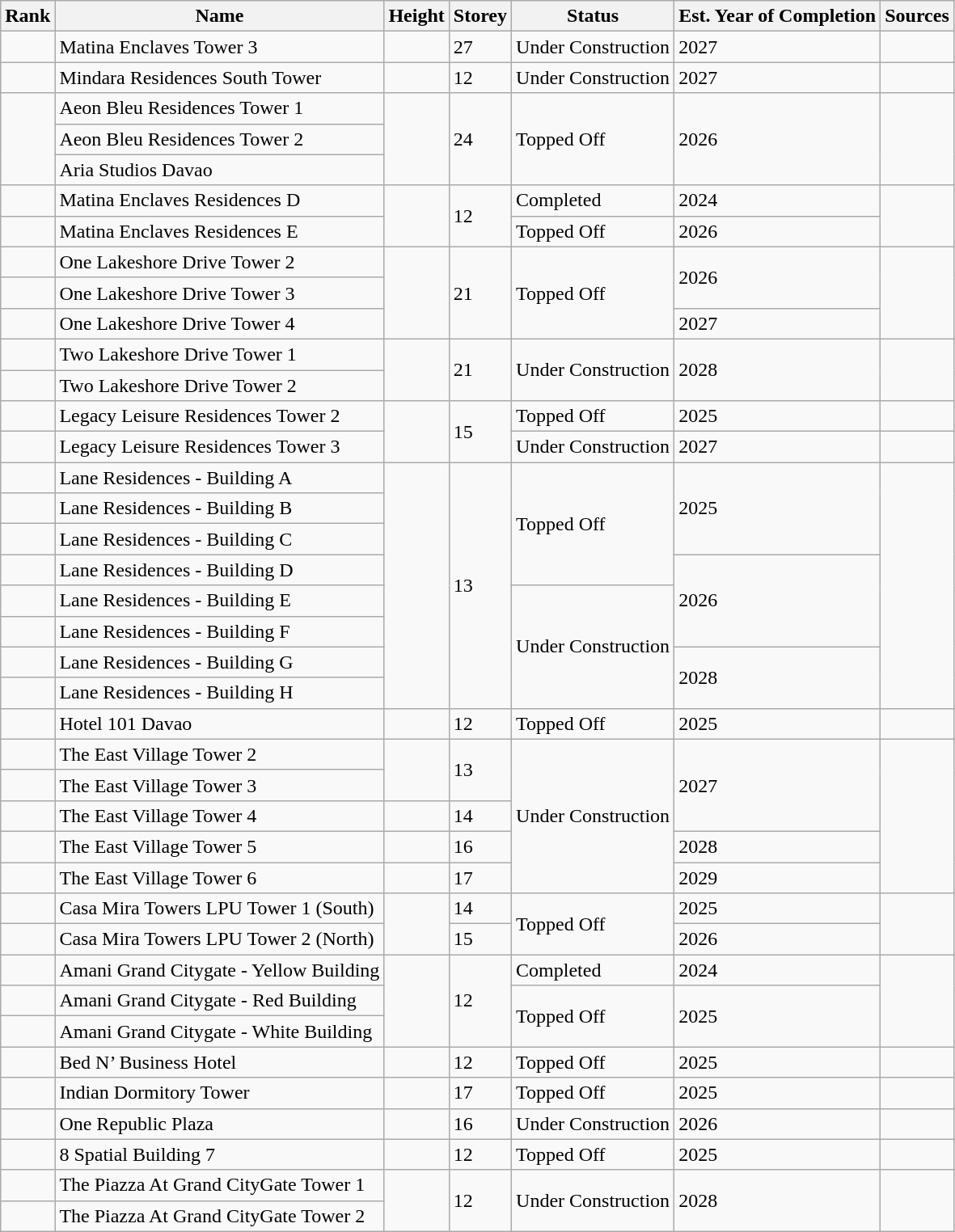<table class="wikitable sortable">
<tr>
<th>Rank</th>
<th>Name</th>
<th>Height</th>
<th>Storey</th>
<th>Status</th>
<th>Est. Year of Completion</th>
<th>Sources</th>
</tr>
<tr>
<td></td>
<td>Matina Enclaves Tower 3</td>
<td></td>
<td>27</td>
<td>Under Construction</td>
<td>2027</td>
<td></td>
</tr>
<tr>
<td></td>
<td>Mindara Residences South Tower</td>
<td></td>
<td>12</td>
<td>Under Construction</td>
<td>2027</td>
<td></td>
</tr>
<tr>
<td rowspan="3"></td>
<td>Aeon Bleu Residences Tower 1</td>
<td rowspan="3"></td>
<td rowspan="3">24</td>
<td rowspan="3">Topped Off</td>
<td rowspan="3">2026</td>
<td rowspan="3"></td>
</tr>
<tr>
<td>Aeon Bleu Residences Tower 2</td>
</tr>
<tr>
<td>Aria Studios Davao</td>
</tr>
<tr>
<td></td>
<td>Matina Enclaves Residences D</td>
<td rowspan="2"></td>
<td rowspan="2">12</td>
<td>Completed</td>
<td>2024</td>
<td rowspan="2"></td>
</tr>
<tr>
<td></td>
<td>Matina Enclaves Residences E</td>
<td>Topped Off</td>
<td>2026</td>
</tr>
<tr>
<td></td>
<td>One Lakeshore Drive Tower 2</td>
<td rowspan="3"></td>
<td rowspan="3">21</td>
<td rowspan="3">Topped Off</td>
<td rowspan="2">2026</td>
<td rowspan="3"></td>
</tr>
<tr>
<td></td>
<td>One Lakeshore Drive Tower 3</td>
</tr>
<tr>
<td></td>
<td>One Lakeshore Drive Tower 4</td>
<td>2027</td>
</tr>
<tr>
<td></td>
<td>Two Lakeshore Drive Tower 1</td>
<td rowspan="2"></td>
<td rowspan="2">21</td>
<td rowspan="2">Under Construction</td>
<td rowspan="2">2028</td>
<td rowspan="2"></td>
</tr>
<tr>
<td></td>
<td>Two Lakeshore Drive Tower 2</td>
</tr>
<tr>
<td></td>
<td>Legacy Leisure Residences Tower 2</td>
<td rowspan="2"></td>
<td rowspan="2">15</td>
<td>Topped Off</td>
<td>2025</td>
<td></td>
</tr>
<tr>
<td></td>
<td>Legacy Leisure Residences Tower 3</td>
<td>Under Construction</td>
<td>2027</td>
<td></td>
</tr>
<tr>
<td></td>
<td>Lane Residences - Building A</td>
<td rowspan="8"></td>
<td rowspan="8">13</td>
<td rowspan="4">Topped Off</td>
<td rowspan="3">2025</td>
<td rowspan="8"></td>
</tr>
<tr>
<td></td>
<td>Lane Residences - Building B</td>
</tr>
<tr>
<td></td>
<td>Lane Residences - Building C</td>
</tr>
<tr>
<td></td>
<td>Lane Residences - Building D</td>
<td rowspan="3">2026</td>
</tr>
<tr>
<td></td>
<td>Lane Residences - Building E</td>
<td rowspan="4">Under Construction</td>
</tr>
<tr>
<td></td>
<td>Lane Residences - Building F</td>
</tr>
<tr>
<td></td>
<td>Lane Residences - Building G</td>
<td rowspan="2">2028</td>
</tr>
<tr>
<td></td>
<td>Lane Residences - Building H</td>
</tr>
<tr>
<td></td>
<td>Hotel 101 Davao</td>
<td></td>
<td>12</td>
<td>Topped Off</td>
<td>2025</td>
<td></td>
</tr>
<tr>
<td></td>
<td>The East Village Tower 2</td>
<td rowspan="2"></td>
<td rowspan="2">13</td>
<td rowspan="5">Under Construction</td>
<td rowspan="3">2027</td>
<td rowspan="5"></td>
</tr>
<tr>
<td></td>
<td>The East Village Tower 3</td>
</tr>
<tr>
<td></td>
<td>The East Village Tower 4</td>
<td></td>
<td>14</td>
</tr>
<tr>
<td></td>
<td>The East Village Tower 5</td>
<td></td>
<td>16</td>
<td>2028</td>
</tr>
<tr>
<td></td>
<td>The East Village Tower 6</td>
<td></td>
<td>17</td>
<td>2029</td>
</tr>
<tr>
<td></td>
<td>Casa Mira Towers LPU Tower 1 (South)</td>
<td rowspan="2"></td>
<td>14</td>
<td rowspan="2">Topped Off</td>
<td>2025</td>
<td rowspan="2"></td>
</tr>
<tr>
<td></td>
<td>Casa Mira Towers LPU Tower 2 (North)</td>
<td>15</td>
<td>2026</td>
</tr>
<tr>
<td></td>
<td>Amani Grand Citygate - Yellow Building</td>
<td rowspan="3"></td>
<td rowspan="3">12</td>
<td>Completed</td>
<td>2024</td>
<td rowspan="3"></td>
</tr>
<tr>
<td></td>
<td>Amani Grand Citygate - Red Building</td>
<td rowspan="2">Topped Off</td>
<td rowspan="2">2025</td>
</tr>
<tr>
<td></td>
<td>Amani Grand Citygate - White Building</td>
</tr>
<tr>
<td></td>
<td>Bed N’ Business Hotel</td>
<td></td>
<td>12</td>
<td>Topped Off</td>
<td>2025</td>
<td></td>
</tr>
<tr>
<td></td>
<td>Indian Dormitory Tower</td>
<td></td>
<td>17</td>
<td>Topped Off</td>
<td>2025</td>
<td></td>
</tr>
<tr>
<td></td>
<td>One Republic Plaza</td>
<td></td>
<td>16</td>
<td>Under Construction</td>
<td>2026</td>
<td></td>
</tr>
<tr>
<td></td>
<td>8 Spatial Building 7</td>
<td></td>
<td>12</td>
<td>Topped Off</td>
<td>2025</td>
<td></td>
</tr>
<tr>
<td></td>
<td>The Piazza At Grand CityGate Tower 1</td>
<td rowspan="2"></td>
<td rowspan="2">12</td>
<td rowspan="2">Under Construction</td>
<td rowspan="2">2028</td>
<td rowspan="2"></td>
</tr>
<tr>
<td></td>
<td>The Piazza At Grand CityGate Tower 2</td>
</tr>
</table>
